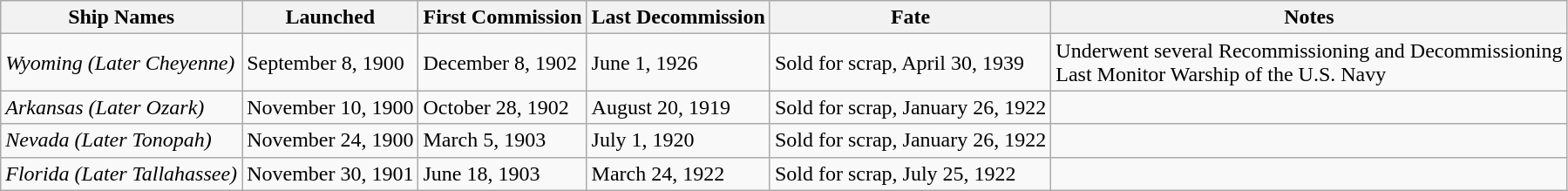<table class="wikitable">
<tr>
<th>Ship Names</th>
<th>Launched</th>
<th>First Commission</th>
<th>Last Decommission</th>
<th>Fate</th>
<th>Notes</th>
</tr>
<tr>
<td><em>Wyoming (Later Cheyenne)</em></td>
<td>September 8, 1900</td>
<td>December 8, 1902</td>
<td>June 1, 1926</td>
<td>Sold for scrap, April 30, 1939</td>
<td>Underwent several Recommissioning and Decommissioning<br>Last Monitor Warship of the U.S. Navy</td>
</tr>
<tr>
<td><em>Arkansas (Later Ozark)</em></td>
<td>November 10, 1900</td>
<td>October 28, 1902</td>
<td>August 20, 1919</td>
<td>Sold for scrap, January 26, 1922</td>
<td></td>
</tr>
<tr>
<td><em>Nevada (Later Tonopah)</em></td>
<td>November 24, 1900</td>
<td>March 5, 1903</td>
<td>July 1, 1920</td>
<td>Sold for scrap, January 26, 1922</td>
<td></td>
</tr>
<tr>
<td><em>Florida (Later Tallahassee)</em></td>
<td>November 30, 1901</td>
<td>June 18, 1903</td>
<td>March 24, 1922</td>
<td>Sold for scrap, July 25, 1922</td>
<td></td>
</tr>
</table>
